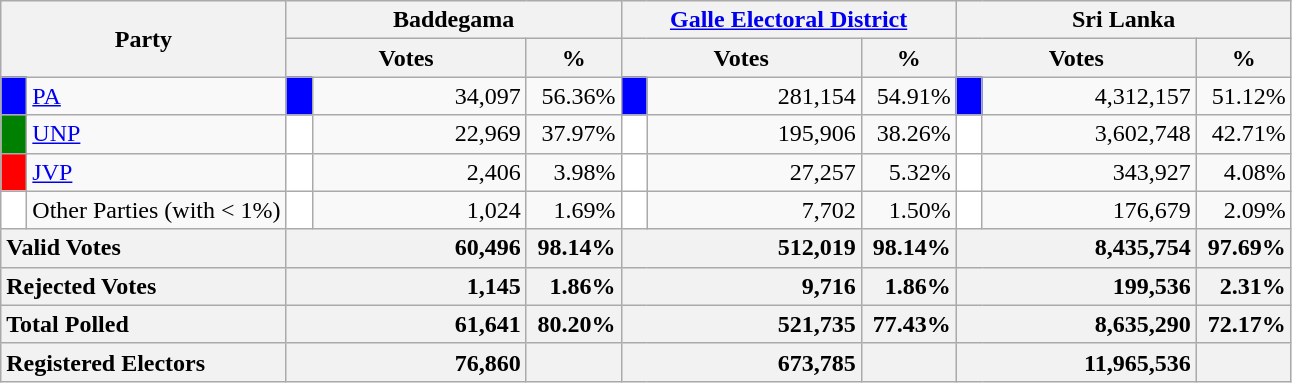<table class="wikitable">
<tr>
<th colspan="2" width="144px"rowspan="2">Party</th>
<th colspan="3" width="216px">Baddegama</th>
<th colspan="3" width="216px"><a href='#'>Galle Electoral District</a></th>
<th colspan="3" width="216px">Sri Lanka</th>
</tr>
<tr>
<th colspan="2" width="144px">Votes</th>
<th>%</th>
<th colspan="2" width="144px">Votes</th>
<th>%</th>
<th colspan="2" width="144px">Votes</th>
<th>%</th>
</tr>
<tr>
<td style="background-color:blue;" width="10px"></td>
<td style="text-align:left;"><a href='#'>PA</a></td>
<td style="background-color:blue;" width="10px"></td>
<td style="text-align:right;">34,097</td>
<td style="text-align:right;">56.36%</td>
<td style="background-color:blue;" width="10px"></td>
<td style="text-align:right;">281,154</td>
<td style="text-align:right;">54.91%</td>
<td style="background-color:blue;" width="10px"></td>
<td style="text-align:right;">4,312,157</td>
<td style="text-align:right;">51.12%</td>
</tr>
<tr>
<td style="background-color:green;" width="10px"></td>
<td style="text-align:left;"><a href='#'>UNP</a></td>
<td style="background-color:white;" width="10px"></td>
<td style="text-align:right;">22,969</td>
<td style="text-align:right;">37.97%</td>
<td style="background-color:white;" width="10px"></td>
<td style="text-align:right;">195,906</td>
<td style="text-align:right;">38.26%</td>
<td style="background-color:white;" width="10px"></td>
<td style="text-align:right;">3,602,748</td>
<td style="text-align:right;">42.71%</td>
</tr>
<tr>
<td style="background-color:red;" width="10px"></td>
<td style="text-align:left;"><a href='#'>JVP</a></td>
<td style="background-color:white;" width="10px"></td>
<td style="text-align:right;">2,406</td>
<td style="text-align:right;">3.98%</td>
<td style="background-color:white;" width="10px"></td>
<td style="text-align:right;">27,257</td>
<td style="text-align:right;">5.32%</td>
<td style="background-color:white;" width="10px"></td>
<td style="text-align:right;">343,927</td>
<td style="text-align:right;">4.08%</td>
</tr>
<tr>
<td style="background-color:white;" width="10px"></td>
<td style="text-align:left;">Other Parties (with < 1%)</td>
<td style="background-color:white;" width="10px"></td>
<td style="text-align:right;">1,024</td>
<td style="text-align:right;">1.69%</td>
<td style="background-color:white;" width="10px"></td>
<td style="text-align:right;">7,702</td>
<td style="text-align:right;">1.50%</td>
<td style="background-color:white;" width="10px"></td>
<td style="text-align:right;">176,679</td>
<td style="text-align:right;">2.09%</td>
</tr>
<tr>
<th colspan="2" width="144px"style="text-align:left;">Valid Votes</th>
<th style="text-align:right;"colspan="2" width="144px">60,496</th>
<th style="text-align:right;">98.14%</th>
<th style="text-align:right;"colspan="2" width="144px">512,019</th>
<th style="text-align:right;">98.14%</th>
<th style="text-align:right;"colspan="2" width="144px">8,435,754</th>
<th style="text-align:right;">97.69%</th>
</tr>
<tr>
<th colspan="2" width="144px"style="text-align:left;">Rejected Votes</th>
<th style="text-align:right;"colspan="2" width="144px">1,145</th>
<th style="text-align:right;">1.86%</th>
<th style="text-align:right;"colspan="2" width="144px">9,716</th>
<th style="text-align:right;">1.86%</th>
<th style="text-align:right;"colspan="2" width="144px">199,536</th>
<th style="text-align:right;">2.31%</th>
</tr>
<tr>
<th colspan="2" width="144px"style="text-align:left;">Total Polled</th>
<th style="text-align:right;"colspan="2" width="144px">61,641</th>
<th style="text-align:right;">80.20%</th>
<th style="text-align:right;"colspan="2" width="144px">521,735</th>
<th style="text-align:right;">77.43%</th>
<th style="text-align:right;"colspan="2" width="144px">8,635,290</th>
<th style="text-align:right;">72.17%</th>
</tr>
<tr>
<th colspan="2" width="144px"style="text-align:left;">Registered Electors</th>
<th style="text-align:right;"colspan="2" width="144px">76,860</th>
<th></th>
<th style="text-align:right;"colspan="2" width="144px">673,785</th>
<th></th>
<th style="text-align:right;"colspan="2" width="144px">11,965,536</th>
<th></th>
</tr>
</table>
